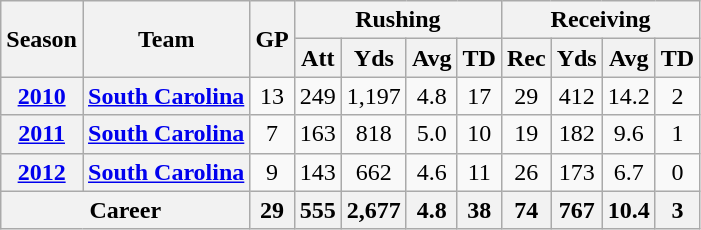<table class="wikitable" style="text-align:center;">
<tr>
<th rowspan="2">Season</th>
<th rowspan="2">Team</th>
<th rowspan="2">GP</th>
<th colspan="4">Rushing</th>
<th colspan="4">Receiving</th>
</tr>
<tr>
<th>Att</th>
<th>Yds</th>
<th>Avg</th>
<th>TD</th>
<th>Rec</th>
<th>Yds</th>
<th>Avg</th>
<th>TD</th>
</tr>
<tr>
<th><a href='#'>2010</a></th>
<th><a href='#'>South Carolina</a></th>
<td>13</td>
<td>249</td>
<td>1,197</td>
<td>4.8</td>
<td>17</td>
<td>29</td>
<td>412</td>
<td>14.2</td>
<td>2</td>
</tr>
<tr>
<th><a href='#'>2011</a></th>
<th><a href='#'>South Carolina</a></th>
<td>7</td>
<td>163</td>
<td>818</td>
<td>5.0</td>
<td>10</td>
<td>19</td>
<td>182</td>
<td>9.6</td>
<td>1</td>
</tr>
<tr>
<th><a href='#'>2012</a></th>
<th><a href='#'>South Carolina</a></th>
<td>9</td>
<td>143</td>
<td>662</td>
<td>4.6</td>
<td>11</td>
<td>26</td>
<td>173</td>
<td>6.7</td>
<td>0</td>
</tr>
<tr>
<th colspan="2">Career</th>
<th>29</th>
<th>555</th>
<th>2,677</th>
<th>4.8</th>
<th>38</th>
<th>74</th>
<th>767</th>
<th>10.4</th>
<th>3</th>
</tr>
</table>
